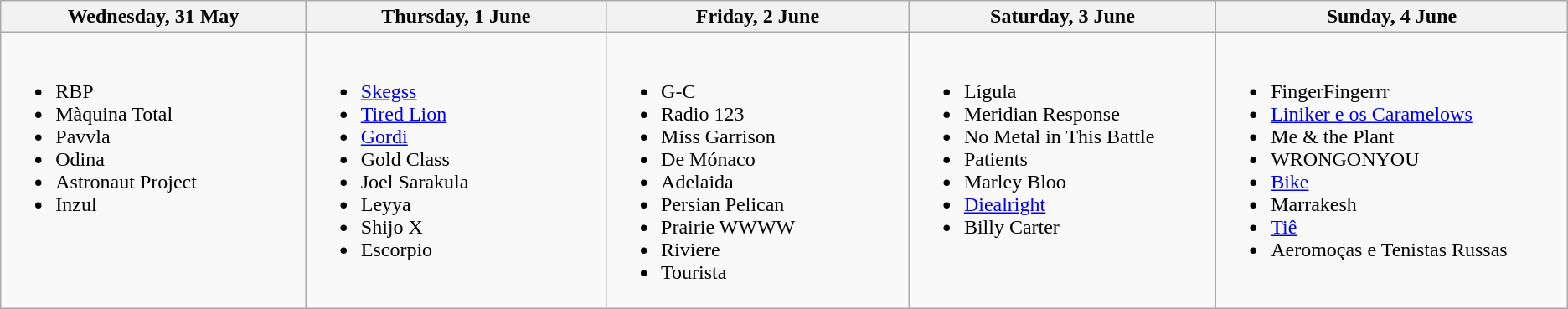<table class="wikitable">
<tr>
<th width="500">Wednesday, 31 May</th>
<th width="500">Thursday, 1 June</th>
<th width="500">Friday, 2 June</th>
<th width="500">Saturday, 3 June</th>
<th width="500">Sunday, 4 June</th>
</tr>
<tr valign="top">
<td><br><ul><li>RBP</li><li>Màquina Total</li><li>Pavvla</li><li>Odina</li><li>Astronaut Project</li><li>Inzul</li></ul></td>
<td><br><ul><li><a href='#'>Skegss</a></li><li><a href='#'>Tired Lion</a></li><li><a href='#'>Gordi</a></li><li>Gold Class</li><li>Joel Sarakula</li><li>Leyya</li><li>Shijo X</li><li>Escorpio</li></ul></td>
<td><br><ul><li>G-C</li><li>Radio 123</li><li>Miss Garrison</li><li>De Mónaco</li><li>Adelaida</li><li>Persian Pelican</li><li>Prairie WWWW</li><li>Riviere</li><li>Tourista</li></ul></td>
<td><br><ul><li>Lígula</li><li>Meridian Response</li><li>No Metal in This Battle</li><li>Patients</li><li>Marley Bloo</li><li><a href='#'>Diealright</a></li><li>Billy Carter</li></ul></td>
<td><br><ul><li>FingerFingerrr</li><li><a href='#'>Liniker e os Caramelows</a></li><li>Me & the Plant</li><li>WRONGONYOU</li><li><a href='#'>Bike</a></li><li>Marrakesh</li><li><a href='#'>Tiê</a></li><li>Aeromoças e Tenistas Russas</li></ul></td>
</tr>
</table>
